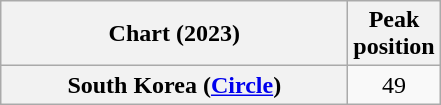<table class="wikitable plainrowheaders" style="text-align:center">
<tr>
<th scope="col">Chart (2023)</th>
<th scope="col">Peak<br>position</th>
</tr>
<tr>
<th scope="row" style="width:14em">South Korea (<a href='#'>Circle</a>)</th>
<td>49</td>
</tr>
</table>
